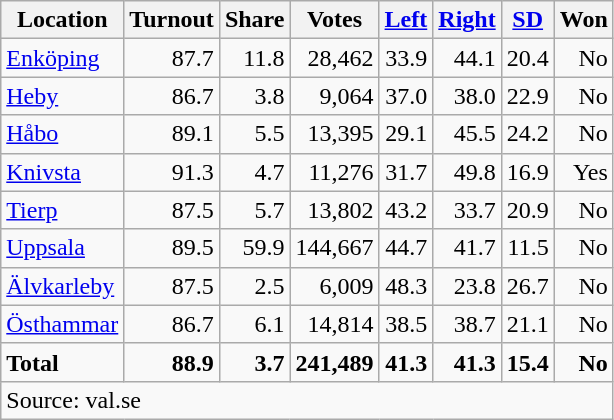<table class="wikitable sortable" style=text-align:right>
<tr>
<th>Location</th>
<th>Turnout</th>
<th>Share</th>
<th>Votes</th>
<th><a href='#'>Left</a></th>
<th><a href='#'>Right</a></th>
<th><a href='#'>SD</a></th>
<th>Won</th>
</tr>
<tr>
<td align=left><a href='#'>Enköping</a></td>
<td>87.7</td>
<td>11.8</td>
<td>28,462</td>
<td>33.9</td>
<td>44.1</td>
<td>20.4</td>
<td>No</td>
</tr>
<tr>
<td align=left><a href='#'>Heby</a></td>
<td>86.7</td>
<td>3.8</td>
<td>9,064</td>
<td>37.0</td>
<td>38.0</td>
<td>22.9</td>
<td>No</td>
</tr>
<tr>
<td align=left><a href='#'>Håbo</a></td>
<td>89.1</td>
<td>5.5</td>
<td>13,395</td>
<td>29.1</td>
<td>45.5</td>
<td>24.2</td>
<td>No</td>
</tr>
<tr>
<td align=left><a href='#'>Knivsta</a></td>
<td>91.3</td>
<td>4.7</td>
<td>11,276</td>
<td>31.7</td>
<td>49.8</td>
<td>16.9</td>
<td>Yes</td>
</tr>
<tr>
<td align=left><a href='#'>Tierp</a></td>
<td>87.5</td>
<td>5.7</td>
<td>13,802</td>
<td>43.2</td>
<td>33.7</td>
<td>20.9</td>
<td>No</td>
</tr>
<tr>
<td align=left><a href='#'>Uppsala</a></td>
<td>89.5</td>
<td>59.9</td>
<td>144,667</td>
<td>44.7</td>
<td>41.7</td>
<td>11.5</td>
<td>No</td>
</tr>
<tr>
<td align=left><a href='#'>Älvkarleby</a></td>
<td>87.5</td>
<td>2.5</td>
<td>6,009</td>
<td>48.3</td>
<td>23.8</td>
<td>26.7</td>
<td>No</td>
</tr>
<tr>
<td align=left><a href='#'>Östhammar</a></td>
<td>86.7</td>
<td>6.1</td>
<td>14,814</td>
<td>38.5</td>
<td>38.7</td>
<td>21.1</td>
<td>No</td>
</tr>
<tr>
<td align=left><strong>Total</strong></td>
<td><strong>88.9</strong></td>
<td><strong>3.7</strong></td>
<td><strong>241,489</strong></td>
<td><strong>41.3</strong></td>
<td><strong>41.3</strong></td>
<td><strong>15.4</strong></td>
<td><strong>No</strong></td>
</tr>
<tr>
<td align=left colspan=8>Source: val.se</td>
</tr>
</table>
